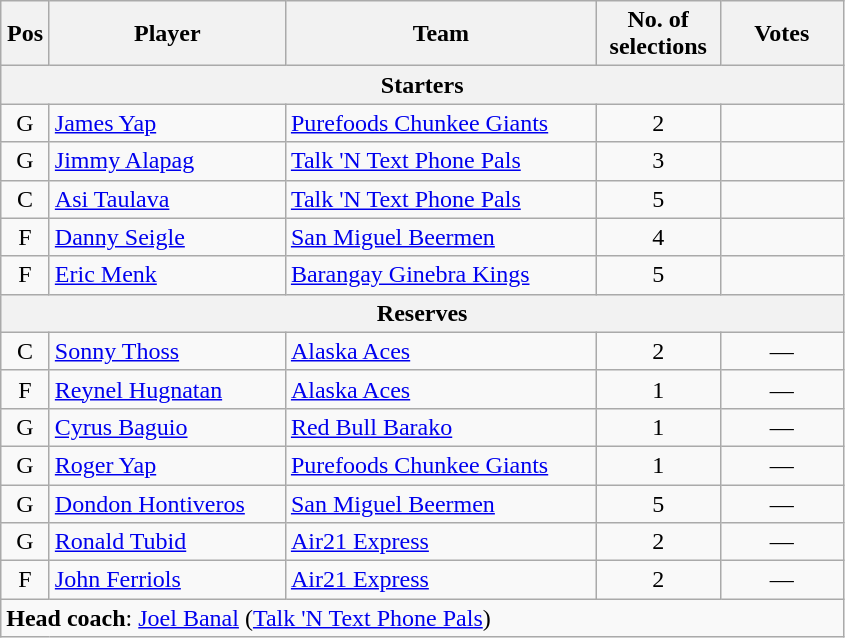<table class="wikitable" style="text-align:center">
<tr>
<th scope="col" width="25px">Pos</th>
<th scope="col" width="150px">Player</th>
<th scope="col" width="200px">Team</th>
<th scope="col" width="75px">No. of selections</th>
<th scope="col" width="75px">Votes</th>
</tr>
<tr>
<th scope="col" colspan="5">Starters</th>
</tr>
<tr>
<td>G</td>
<td style="text-align:left"><a href='#'>James Yap</a></td>
<td style="text-align:left"><a href='#'>Purefoods Chunkee Giants</a></td>
<td>2</td>
<td></td>
</tr>
<tr>
<td>G</td>
<td style="text-align:left"><a href='#'>Jimmy Alapag</a></td>
<td style="text-align:left"><a href='#'>Talk 'N Text Phone Pals</a></td>
<td>3</td>
<td></td>
</tr>
<tr>
<td>C</td>
<td style="text-align:left"><a href='#'>Asi Taulava</a></td>
<td style="text-align:left"><a href='#'>Talk 'N Text Phone Pals</a></td>
<td>5</td>
<td></td>
</tr>
<tr>
<td>F</td>
<td style="text-align:left"><a href='#'>Danny Seigle</a></td>
<td style="text-align:left"><a href='#'>San Miguel Beermen</a></td>
<td>4</td>
<td></td>
</tr>
<tr>
<td>F</td>
<td style="text-align:left"><a href='#'>Eric Menk</a></td>
<td style="text-align:left"><a href='#'>Barangay Ginebra Kings</a></td>
<td>5</td>
<td></td>
</tr>
<tr>
<th scope="col" colspan="5">Reserves</th>
</tr>
<tr>
<td>C</td>
<td style="text-align:left"><a href='#'>Sonny Thoss</a></td>
<td style="text-align:left"><a href='#'>Alaska Aces</a></td>
<td>2</td>
<td>—</td>
</tr>
<tr>
<td>F</td>
<td style="text-align:left"><a href='#'>Reynel Hugnatan</a></td>
<td style="text-align:left"><a href='#'>Alaska Aces</a></td>
<td>1</td>
<td>—</td>
</tr>
<tr>
<td>G</td>
<td style="text-align:left"><a href='#'>Cyrus Baguio</a></td>
<td style="text-align:left"><a href='#'>Red Bull Barako</a></td>
<td>1</td>
<td>—</td>
</tr>
<tr>
<td>G</td>
<td style="text-align:left"><a href='#'>Roger Yap</a></td>
<td style="text-align:left"><a href='#'>Purefoods Chunkee Giants</a></td>
<td>1</td>
<td>—</td>
</tr>
<tr>
<td>G</td>
<td style="text-align:left"><a href='#'>Dondon Hontiveros</a></td>
<td style="text-align:left"><a href='#'>San Miguel Beermen</a></td>
<td>5</td>
<td>—</td>
</tr>
<tr>
<td>G</td>
<td style="text-align:left"><a href='#'>Ronald Tubid</a></td>
<td style="text-align:left"><a href='#'>Air21 Express</a></td>
<td>2</td>
<td>—</td>
</tr>
<tr>
<td>F</td>
<td style="text-align:left"><a href='#'>John Ferriols</a></td>
<td style="text-align:left"><a href='#'>Air21 Express</a></td>
<td>2</td>
<td>—</td>
</tr>
<tr>
<td style="text-align:left" colspan="5"><strong>Head coach</strong>: <a href='#'>Joel Banal</a> (<a href='#'>Talk 'N Text Phone Pals</a>)</td>
</tr>
</table>
